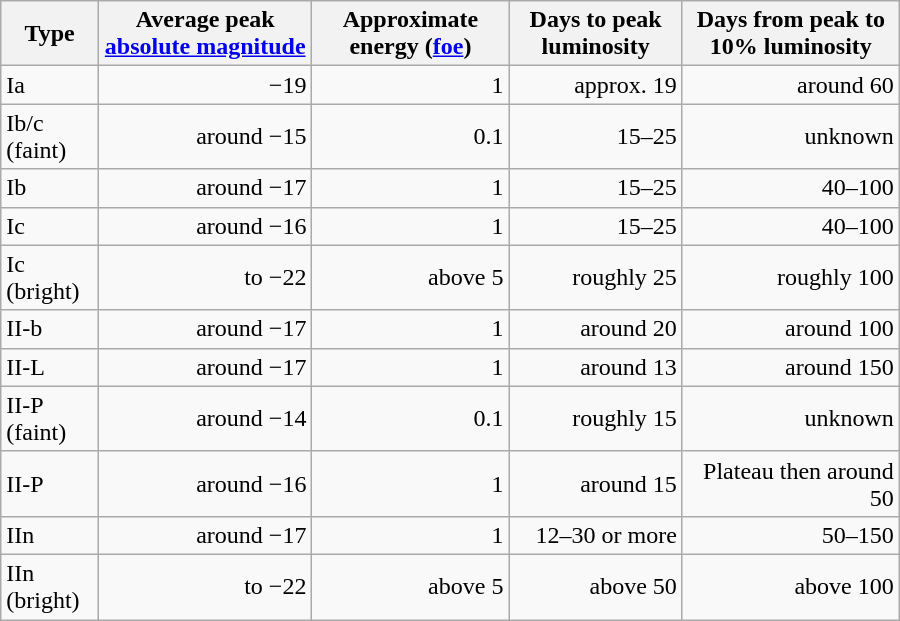<table class="wikitable" style="max-width: 600px">
<tr>
<th>Type</th>
<th>Average peak <a href='#'>absolute magnitude</a></th>
<th>Approximate energy (<a href='#'>foe</a>)</th>
<th>Days to peak luminosity</th>
<th>Days from peak to 10% luminosity</th>
</tr>
<tr>
<td>Ia</td>
<td style="text-align:right">−19</td>
<td style="text-align:right">1</td>
<td style="text-align:right">approx. 19</td>
<td style="text-align:right">around 60</td>
</tr>
<tr>
<td>Ib/c (faint)</td>
<td style="text-align:right">around −15</td>
<td style="text-align:right">0.1</td>
<td style="text-align:right">15–25</td>
<td style="text-align:right">unknown</td>
</tr>
<tr>
<td>Ib</td>
<td style="text-align:right">around −17</td>
<td style="text-align:right">1</td>
<td style="text-align:right">15–25</td>
<td style="text-align:right">40–100</td>
</tr>
<tr>
<td>Ic</td>
<td style="text-align:right">around −16</td>
<td style="text-align:right">1</td>
<td style="text-align:right">15–25</td>
<td style="text-align:right">40–100</td>
</tr>
<tr>
<td>Ic (bright)</td>
<td style="text-align:right">to −22</td>
<td style="text-align:right">above 5</td>
<td style="text-align:right">roughly 25</td>
<td style="text-align:right">roughly 100</td>
</tr>
<tr>
<td>II-b</td>
<td style="text-align:right">around −17</td>
<td style="text-align:right">1</td>
<td style="text-align:right">around 20</td>
<td style="text-align:right">around 100</td>
</tr>
<tr>
<td>II-L</td>
<td style="text-align:right">around −17</td>
<td style="text-align:right">1</td>
<td style="text-align:right">around 13</td>
<td style="text-align:right">around 150</td>
</tr>
<tr>
<td>II-P (faint)</td>
<td style="text-align:right">around −14</td>
<td style="text-align:right">0.1</td>
<td style="text-align:right">roughly 15</td>
<td style="text-align:right">unknown</td>
</tr>
<tr>
<td>II-P</td>
<td style="text-align:right">around −16</td>
<td style="text-align:right">1</td>
<td style="text-align:right">around 15</td>
<td style="text-align:right">Plateau then around 50</td>
</tr>
<tr>
<td>IIn</td>
<td style="text-align:right">around −17</td>
<td style="text-align:right">1</td>
<td style="text-align:right">12–30 or more</td>
<td style="text-align:right">50–150</td>
</tr>
<tr>
<td>IIn (bright)</td>
<td style="text-align:right">to −22</td>
<td style="text-align:right">above 5</td>
<td style="text-align:right">above 50</td>
<td style="text-align:right">above 100</td>
</tr>
</table>
